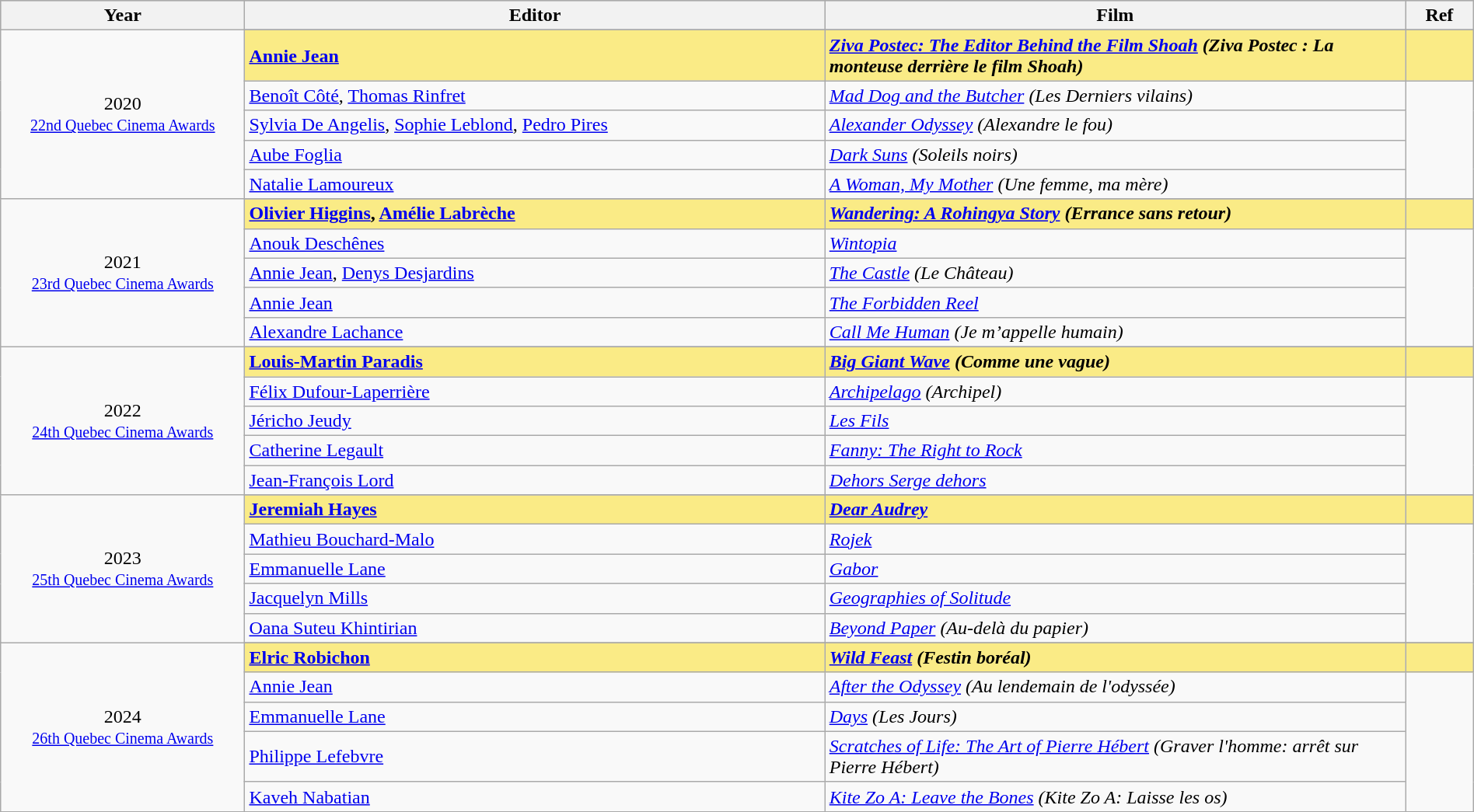<table class="wikitable" style="width:100%;">
<tr style="background:#bebebe;">
<th style="width:8%;">Year</th>
<th style="width:19%;">Editor</th>
<th style="width:19%;">Film</th>
<th style="width:2%;">Ref</th>
</tr>
<tr>
<td rowspan="6" align="center">2020 <br> <small><a href='#'>22nd Quebec Cinema Awards</a></small></td>
</tr>
<tr style="background:#FAEB86">
<td><strong><a href='#'>Annie Jean</a></strong></td>
<td><strong><em><a href='#'>Ziva Postec: The Editor Behind the Film Shoah</a> (Ziva Postec : La monteuse derrière le film Shoah)</em></strong></td>
<td></td>
</tr>
<tr>
<td><a href='#'>Benoît Côté</a>, <a href='#'>Thomas Rinfret</a></td>
<td><em><a href='#'>Mad Dog and the Butcher</a> (Les Derniers vilains)</em></td>
<td rowspan=4></td>
</tr>
<tr>
<td><a href='#'>Sylvia De Angelis</a>, <a href='#'>Sophie Leblond</a>, <a href='#'>Pedro Pires</a></td>
<td><em><a href='#'>Alexander Odyssey</a> (Alexandre le fou)</em></td>
</tr>
<tr>
<td><a href='#'>Aube Foglia</a></td>
<td><em><a href='#'>Dark Suns</a> (Soleils noirs)</em></td>
</tr>
<tr>
<td><a href='#'>Natalie Lamoureux</a></td>
<td><em><a href='#'>A Woman, My Mother</a> (Une femme, ma mère)</em></td>
</tr>
<tr>
<td rowspan="6" align="center">2021<br><small><a href='#'>23rd Quebec Cinema Awards</a></small></td>
</tr>
<tr style="background:#FAEB86">
<td><strong><a href='#'>Olivier Higgins</a>, <a href='#'>Amélie Labrèche</a></strong></td>
<td><strong><em><a href='#'>Wandering: A Rohingya Story</a> (Errance sans retour)</em></strong></td>
<td></td>
</tr>
<tr>
<td><a href='#'>Anouk Deschênes</a></td>
<td><em><a href='#'>Wintopia</a></em></td>
<td rowspan=4></td>
</tr>
<tr>
<td><a href='#'>Annie Jean</a>, <a href='#'>Denys Desjardins</a></td>
<td><em><a href='#'>The Castle</a> (Le Château)</em></td>
</tr>
<tr>
<td><a href='#'>Annie Jean</a></td>
<td><em><a href='#'>The Forbidden Reel</a></em></td>
</tr>
<tr>
<td><a href='#'>Alexandre Lachance</a></td>
<td><em><a href='#'>Call Me Human</a> (Je m’appelle humain)</em></td>
</tr>
<tr>
<td rowspan="6" align="center">2022<br><small><a href='#'>24th Quebec Cinema Awards</a></small></td>
</tr>
<tr style="background:#FAEB86">
<td><strong><a href='#'>Louis-Martin Paradis</a></strong></td>
<td><strong><em><a href='#'>Big Giant Wave</a> (Comme une vague)</em></strong></td>
<td></td>
</tr>
<tr>
<td><a href='#'>Félix Dufour-Laperrière</a></td>
<td><em><a href='#'>Archipelago</a> (Archipel)</em></td>
<td rowspan=4></td>
</tr>
<tr>
<td><a href='#'>Jéricho Jeudy</a></td>
<td><em><a href='#'>Les Fils</a></em></td>
</tr>
<tr>
<td><a href='#'>Catherine Legault</a></td>
<td><em><a href='#'>Fanny: The Right to Rock</a></em></td>
</tr>
<tr>
<td><a href='#'>Jean-François Lord</a></td>
<td><em><a href='#'>Dehors Serge dehors</a></em></td>
</tr>
<tr>
<td rowspan="6" align="center">2023<br><small><a href='#'>25th Quebec Cinema Awards</a></small></td>
</tr>
<tr style="background:#FAEB86">
<td><strong><a href='#'>Jeremiah Hayes</a></strong></td>
<td><strong><em><a href='#'>Dear Audrey</a></em></strong></td>
<td></td>
</tr>
<tr>
<td><a href='#'>Mathieu Bouchard-Malo</a></td>
<td><em><a href='#'>Rojek</a></em></td>
<td rowspan=4></td>
</tr>
<tr>
<td><a href='#'>Emmanuelle Lane</a></td>
<td><em><a href='#'>Gabor</a></em></td>
</tr>
<tr>
<td><a href='#'>Jacquelyn Mills</a></td>
<td><em><a href='#'>Geographies of Solitude</a></em></td>
</tr>
<tr>
<td><a href='#'>Oana Suteu Khintirian</a></td>
<td><em><a href='#'>Beyond Paper</a> (Au-delà du papier)</em></td>
</tr>
<tr>
<td rowspan="6" align="center">2024<br><small><a href='#'>26th Quebec Cinema Awards</a></small></td>
</tr>
<tr style="background:#FAEB86">
<td><strong><a href='#'>Elric Robichon</a></strong></td>
<td><strong><em><a href='#'>Wild Feast</a> (Festin boréal)</em></strong></td>
<td></td>
</tr>
<tr>
<td><a href='#'>Annie Jean</a></td>
<td><em><a href='#'>After the Odyssey</a> (Au lendemain de l'odyssée)</em></td>
<td rowspan=4></td>
</tr>
<tr>
<td><a href='#'>Emmanuelle Lane</a></td>
<td><em><a href='#'>Days</a> (Les Jours)</em></td>
</tr>
<tr>
<td><a href='#'>Philippe Lefebvre</a></td>
<td><em><a href='#'>Scratches of Life: The Art of Pierre Hébert</a> (Graver l'homme: arrêt sur Pierre Hébert)</em></td>
</tr>
<tr>
<td><a href='#'>Kaveh Nabatian</a></td>
<td><em><a href='#'>Kite Zo A: Leave the Bones</a> (Kite Zo A: Laisse les os)</em></td>
</tr>
<tr>
</tr>
</table>
